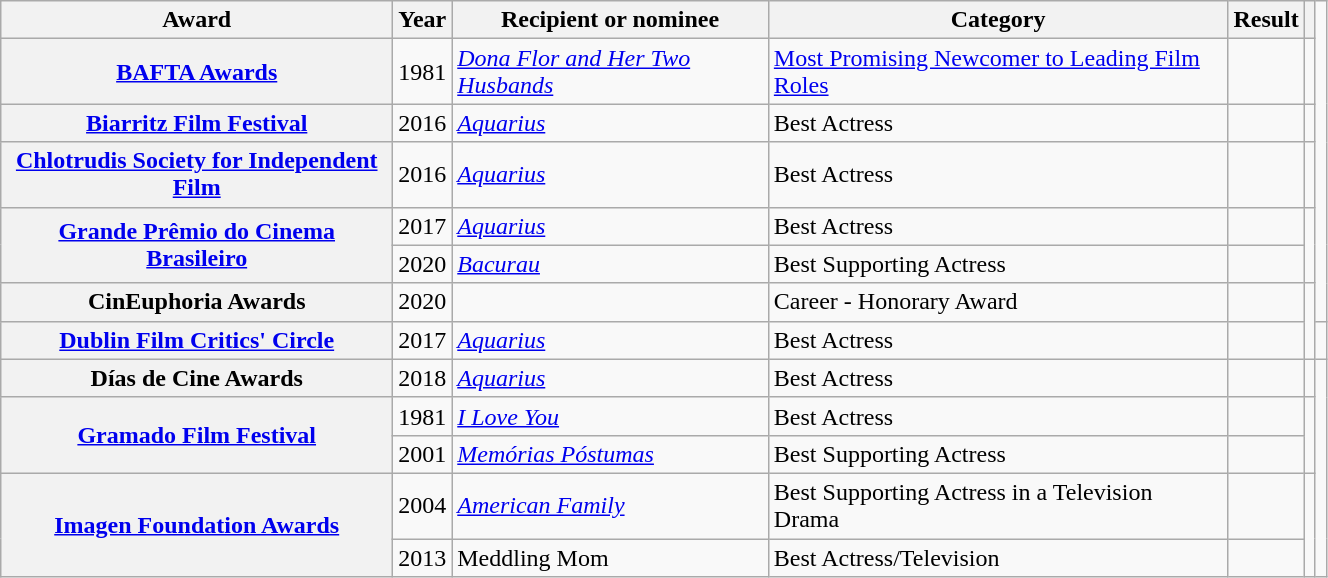<table class="wikitable sortable plainrowheaders" style="width: 70%;">
<tr>
<th scope="col">Award</th>
<th scope="col">Year</th>
<th scope="col">Recipient or nominee</th>
<th scope="col">Category</th>
<th scope="col">Result</th>
<th scope="col" class="unsortable"></th>
</tr>
<tr>
<th rowspan="1" scope="row"><a href='#'>BAFTA Awards</a></th>
<td rowspan="1">1981</td>
<td rowspan="1"><em><a href='#'>Dona Flor and Her Two Husbands</a></em></td>
<td><a href='#'>Most Promising Newcomer to Leading Film Roles</a></td>
<td></td>
<td rowspan="1" style="text-align:center;"></td>
</tr>
<tr>
<th rowspan="1" scope="row"><a href='#'>Biarritz Film Festival</a></th>
<td rowspan="1">2016</td>
<td rowspan="1"><em><a href='#'>Aquarius</a></em></td>
<td>Best Actress</td>
<td></td>
<td rowspan="1" style="text-align:center;"></td>
</tr>
<tr>
<th rowspan="1" scope="row"><a href='#'>Chlotrudis Society for Independent Film</a></th>
<td rowspan="1">2016</td>
<td rowspan="1"><em><a href='#'>Aquarius</a></em></td>
<td>Best Actress</td>
<td></td>
<td rowspan="1" style="text-align:center;"></td>
</tr>
<tr>
<th rowspan="2" scope="row"><a href='#'>Grande Prêmio do Cinema Brasileiro</a></th>
<td rowspan="1">2017</td>
<td rowspan="1"><em><a href='#'>Aquarius</a></em></td>
<td>Best Actress</td>
<td></td>
<td rowspan="2" style="text-align:center;"></td>
</tr>
<tr>
<td rowspan="1">2020</td>
<td rowspan="1"><em><a href='#'>Bacurau</a></em></td>
<td>Best Supporting Actress</td>
<td></td>
</tr>
<tr>
<th rowspan="1" scope="row">CinEuphoria Awards</th>
<td rowspan="1">2020</td>
<td rowspan="1"></td>
<td>Career - Honorary Award</td>
<td></td>
<td rowspan="2" style="text-align:center;"></td>
</tr>
<tr>
<th rowspan="1" scope="row"><a href='#'>Dublin Film Critics' Circle</a></th>
<td rowspan="1">2017</td>
<td rowspan="1"><em><a href='#'>Aquarius</a></em></td>
<td>Best Actress</td>
<td></td>
<td rowspan="1" style="text-align:center;"></td>
</tr>
<tr>
<th rowspan="1" scope="row">Días de Cine Awards</th>
<td rowspan="1">2018</td>
<td rowspan="1"><em><a href='#'>Aquarius</a></em></td>
<td>Best Actress</td>
<td></td>
<td rowspan="1" style="text-align:center;"></td>
</tr>
<tr>
<th rowspan="2" scope="row"><a href='#'>Gramado Film Festival</a></th>
<td rowspan="1">1981</td>
<td rowspan="1"><em><a href='#'>I Love You</a></em></td>
<td>Best Actress</td>
<td></td>
<td rowspan="2" style="text-align:center;"></td>
</tr>
<tr>
<td rowspan="1">2001</td>
<td rowspan="1"><em><a href='#'>Memórias Póstumas</a></em></td>
<td>Best Supporting Actress</td>
<td></td>
</tr>
<tr>
<th rowspan="2" scope="row"><a href='#'>Imagen Foundation Awards</a></th>
<td rowspan="1">2004</td>
<td rowspan="1"><em><a href='#'>American Family</a></em></td>
<td>Best Supporting Actress in a Television Drama</td>
<td></td>
<td rowspan="2" style="text-align:center;"></td>
</tr>
<tr>
<td rowspan="1">2013</td>
<td rowspan="1">Meddling Mom</td>
<td>Best Actress/Television</td>
<td></td>
</tr>
</table>
